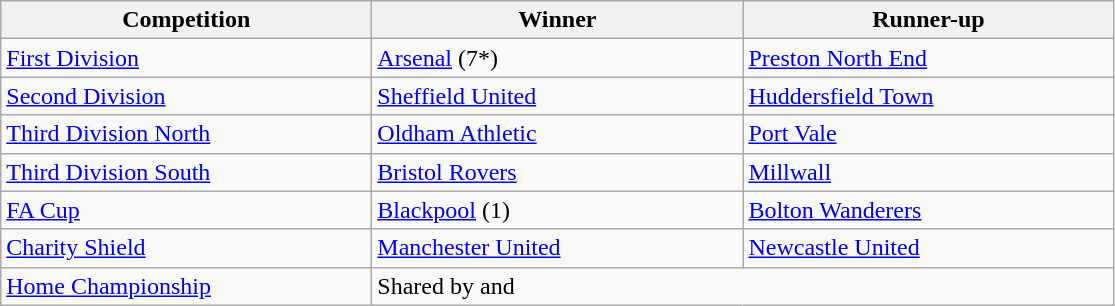<table class="wikitable">
<tr>
<th style="width:15em">Competition</th>
<th style="width:15em">Winner</th>
<th style="width:15em">Runner-up</th>
</tr>
<tr>
<td><a href='#'>First Division</a></td>
<td><a href='#'>Arsenal</a> (7*)</td>
<td><a href='#'>Preston North End</a></td>
</tr>
<tr>
<td><a href='#'>Second Division</a></td>
<td><a href='#'>Sheffield United</a></td>
<td><a href='#'>Huddersfield Town</a></td>
</tr>
<tr>
<td><a href='#'>Third Division North</a></td>
<td><a href='#'>Oldham Athletic</a></td>
<td><a href='#'>Port Vale</a></td>
</tr>
<tr>
<td><a href='#'>Third Division South</a></td>
<td><a href='#'>Bristol Rovers</a></td>
<td><a href='#'>Millwall</a></td>
</tr>
<tr>
<td><a href='#'>FA Cup</a></td>
<td><a href='#'>Blackpool</a> (1)</td>
<td><a href='#'>Bolton Wanderers</a></td>
</tr>
<tr>
<td><a href='#'>Charity Shield</a></td>
<td><a href='#'>Manchester United</a></td>
<td><a href='#'>Newcastle United</a></td>
</tr>
<tr>
<td><a href='#'>Home Championship</a></td>
<td colspan=2>Shared by  and </td>
</tr>
</table>
